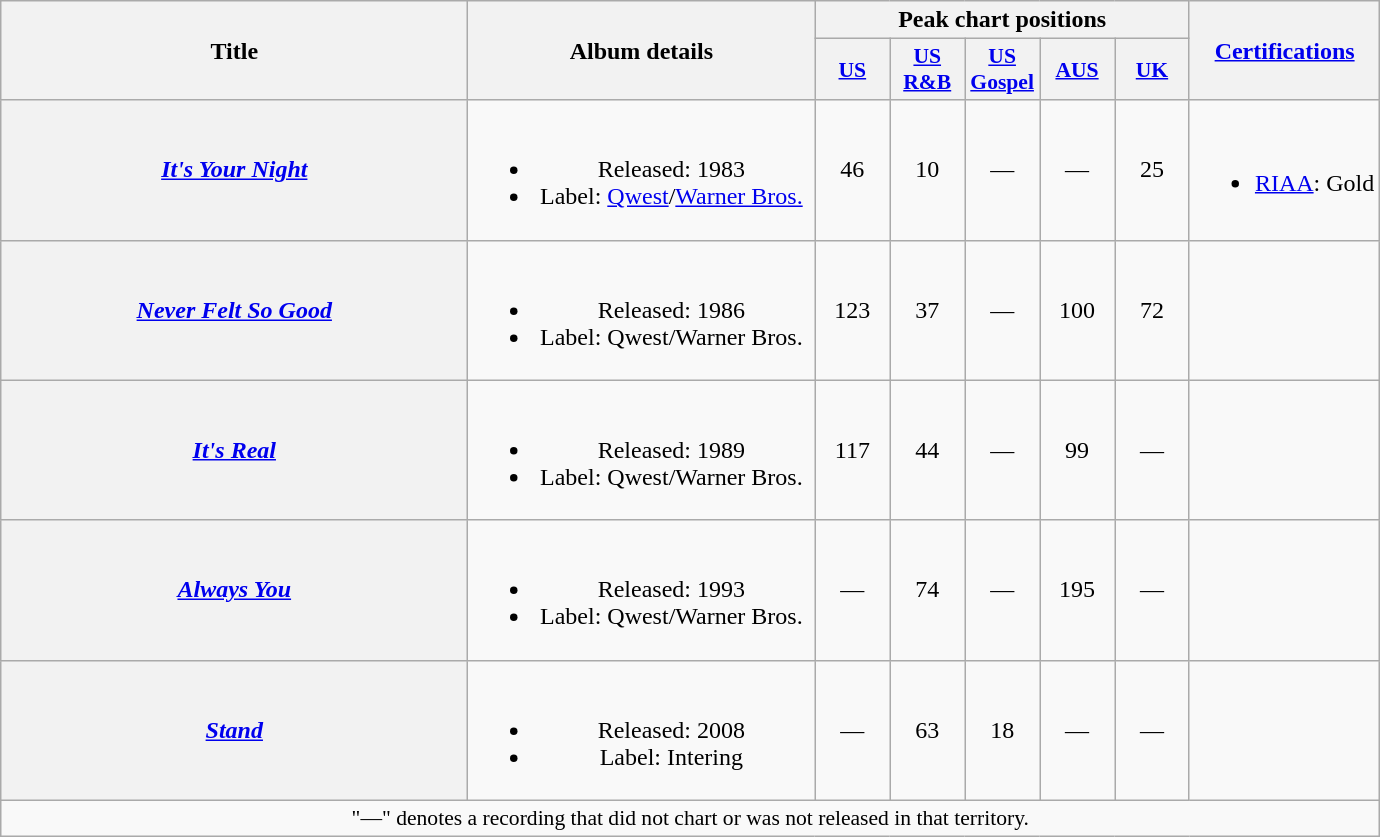<table class="wikitable plainrowheaders" style="text-align:center;">
<tr>
<th scope="col" rowspan="2" style="width:19em;">Title</th>
<th scope="col" rowspan="2" style="width:14em;">Album details</th>
<th scope="col" colspan="5">Peak chart positions</th>
<th scope="col" rowspan="2"><a href='#'>Certifications</a></th>
</tr>
<tr>
<th scope="col" style="width:3em; font-size:90%;"><a href='#'>US</a><br></th>
<th scope="col" style="width:3em; font-size:90%;"><a href='#'>US R&B</a><br></th>
<th scope="col" style="width:3em; font-size:90%;"><a href='#'>US Gospel</a><br></th>
<th scope="col" style="width:3em; font-size:90%;"><a href='#'>AUS</a><br></th>
<th scope="col" style="width:3em; font-size:90%;"><a href='#'>UK</a><br></th>
</tr>
<tr>
<th scope="row"><em><a href='#'>It's Your Night</a></em></th>
<td><br><ul><li>Released: 1983</li><li>Label: <a href='#'>Qwest</a>/<a href='#'>Warner Bros.</a></li></ul></td>
<td>46</td>
<td>10</td>
<td>—</td>
<td>—</td>
<td>25</td>
<td><br><ul><li><a href='#'>RIAA</a>: Gold</li></ul></td>
</tr>
<tr>
<th scope="row"><em><a href='#'>Never Felt So Good</a></em></th>
<td><br><ul><li>Released: 1986</li><li>Label: Qwest/Warner Bros.</li></ul></td>
<td>123</td>
<td>37</td>
<td>—</td>
<td>100</td>
<td>72</td>
<td></td>
</tr>
<tr>
<th scope="row"><em><a href='#'>It's Real</a></em></th>
<td><br><ul><li>Released: 1989</li><li>Label: Qwest/Warner Bros.</li></ul></td>
<td>117</td>
<td>44</td>
<td>—</td>
<td>99</td>
<td>—</td>
<td></td>
</tr>
<tr>
<th scope="row"><em><a href='#'>Always You</a></em></th>
<td><br><ul><li>Released: 1993</li><li>Label: Qwest/Warner Bros.</li></ul></td>
<td>—</td>
<td>74</td>
<td>—</td>
<td>195</td>
<td>—</td>
<td></td>
</tr>
<tr>
<th scope="row"><em><a href='#'>Stand</a></em></th>
<td><br><ul><li>Released: 2008</li><li>Label: Intering</li></ul></td>
<td>—</td>
<td>63</td>
<td>18</td>
<td>—</td>
<td>—</td>
<td></td>
</tr>
<tr>
<td colspan="8" style="font-size:90%">"—" denotes a recording that did not chart or was not released in that territory.</td>
</tr>
</table>
